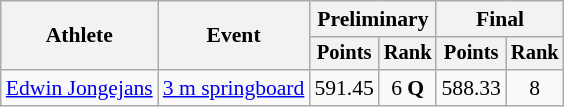<table class=wikitable style="font-size:90%">
<tr>
<th rowspan="2">Athlete</th>
<th rowspan="2">Event</th>
<th colspan="2">Preliminary</th>
<th colspan="2">Final</th>
</tr>
<tr style="font-size:95%">
<th>Points</th>
<th>Rank</th>
<th>Points</th>
<th>Rank</th>
</tr>
<tr align=center>
<td align=left><a href='#'>Edwin Jongejans</a></td>
<td align=left><a href='#'>3 m springboard</a></td>
<td>591.45</td>
<td>6 <strong>Q</strong></td>
<td>588.33</td>
<td>8</td>
</tr>
</table>
